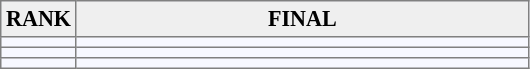<table cellpadding="3" cellspacing="0" border="1" style="background:#f7f8ff; font-size:92%; border:gray solid 1,5px; border-collapse:collapse;">
<tr style="background:#efefef;">
<th>RANK</th>
<th style="text-align:center; width:20em;">FINAL</th>
</tr>
<tr>
<td style="text-align:center;"></td>
<td></td>
</tr>
<tr>
<td style="text-align:center;"></td>
<td></td>
</tr>
<tr>
<td style="text-align:center;"></td>
<td></td>
</tr>
</table>
